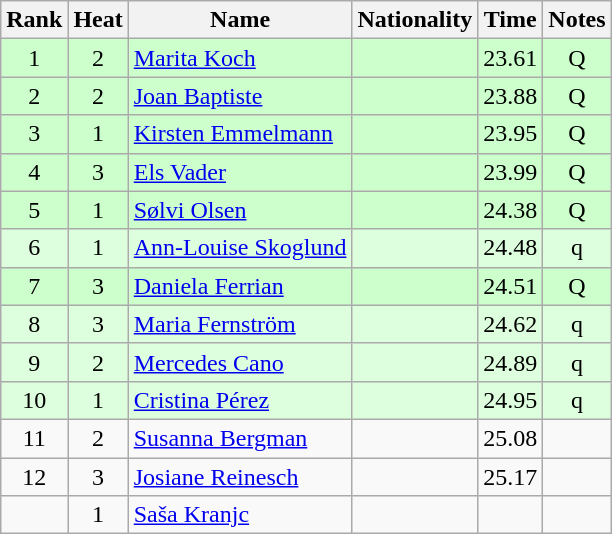<table class="wikitable sortable" style="text-align:center">
<tr>
<th>Rank</th>
<th>Heat</th>
<th>Name</th>
<th>Nationality</th>
<th>Time</th>
<th>Notes</th>
</tr>
<tr bgcolor=ccffcc>
<td>1</td>
<td>2</td>
<td align="left"><a href='#'>Marita Koch</a></td>
<td align=left></td>
<td>23.61</td>
<td>Q</td>
</tr>
<tr bgcolor=ccffcc>
<td>2</td>
<td>2</td>
<td align="left"><a href='#'>Joan Baptiste</a></td>
<td align=left></td>
<td>23.88</td>
<td>Q</td>
</tr>
<tr bgcolor=ccffcc>
<td>3</td>
<td>1</td>
<td align="left"><a href='#'>Kirsten Emmelmann</a></td>
<td align=left></td>
<td>23.95</td>
<td>Q</td>
</tr>
<tr bgcolor=ccffcc>
<td>4</td>
<td>3</td>
<td align="left"><a href='#'>Els Vader</a></td>
<td align=left></td>
<td>23.99</td>
<td>Q</td>
</tr>
<tr bgcolor=ccffcc>
<td>5</td>
<td>1</td>
<td align="left"><a href='#'>Sølvi Olsen</a></td>
<td align=left></td>
<td>24.38</td>
<td>Q</td>
</tr>
<tr bgcolor=ddffdd>
<td>6</td>
<td>1</td>
<td align="left"><a href='#'>Ann-Louise Skoglund</a></td>
<td align=left></td>
<td>24.48</td>
<td>q</td>
</tr>
<tr bgcolor=ccffcc>
<td>7</td>
<td>3</td>
<td align="left"><a href='#'>Daniela Ferrian</a></td>
<td align=left></td>
<td>24.51</td>
<td>Q</td>
</tr>
<tr bgcolor=ddffdd>
<td>8</td>
<td>3</td>
<td align="left"><a href='#'>Maria Fernström</a></td>
<td align=left></td>
<td>24.62</td>
<td>q</td>
</tr>
<tr bgcolor=ddffdd>
<td>9</td>
<td>2</td>
<td align="left"><a href='#'>Mercedes Cano</a></td>
<td align=left></td>
<td>24.89</td>
<td>q</td>
</tr>
<tr bgcolor=ddffdd>
<td>10</td>
<td>1</td>
<td align="left"><a href='#'>Cristina Pérez</a></td>
<td align=left></td>
<td>24.95</td>
<td>q</td>
</tr>
<tr>
<td>11</td>
<td>2</td>
<td align="left"><a href='#'>Susanna Bergman</a></td>
<td align=left></td>
<td>25.08</td>
<td></td>
</tr>
<tr>
<td>12</td>
<td>3</td>
<td align="left"><a href='#'>Josiane Reinesch</a></td>
<td align=left></td>
<td>25.17</td>
<td></td>
</tr>
<tr>
<td></td>
<td>1</td>
<td align="left"><a href='#'>Saša Kranjc</a></td>
<td align=left></td>
<td></td>
<td></td>
</tr>
</table>
